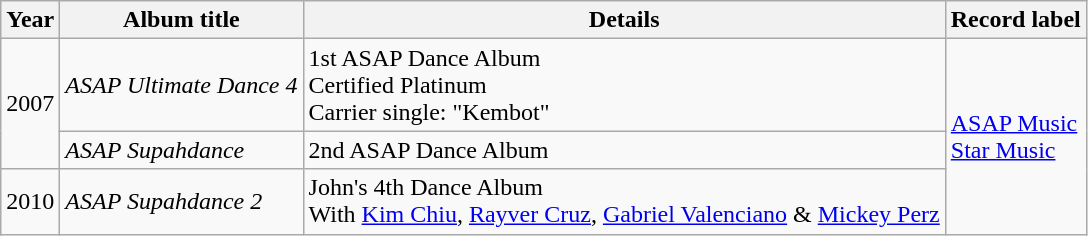<table class="wikitable">
<tr>
<th>Year</th>
<th>Album title</th>
<th>Details</th>
<th>Record label</th>
</tr>
<tr>
<td rowspan="2">2007</td>
<td><em>ASAP Ultimate Dance 4</em></td>
<td>1st ASAP Dance Album<br>Certified Platinum<br>Carrier single: "Kembot"</td>
<td rowspan=3><a href='#'>ASAP Music</a><br><a href='#'>Star Music</a></td>
</tr>
<tr>
<td><em>ASAP Supahdance</em></td>
<td>2nd ASAP Dance Album</td>
</tr>
<tr>
<td>2010</td>
<td><em>ASAP Supahdance 2</em></td>
<td>John's 4th Dance Album<br>With <a href='#'>Kim Chiu</a>, <a href='#'>Rayver Cruz</a>, <a href='#'>Gabriel Valenciano</a> & <a href='#'>Mickey Perz</a></td>
</tr>
</table>
